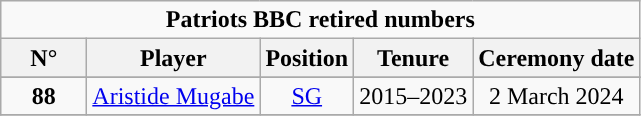<table class="wikitable sortable" style="text-align:center">
<tr>
<td colspan="5"><strong>Patriots BBC retired numbers</strong></td>
</tr>
<tr>
<th>N°</th>
<th>Player</th>
<th>Position</th>
<th>Tenure</th>
<th>Ceremony date</th>
</tr>
<tr>
</tr>
<tr>
<td width=50><strong>88</strong></td>
<td><a href='#'>Aristide Mugabe</a></td>
<td><a href='#'>SG</a></td>
<td>2015–2023</td>
<td>2 March 2024</td>
</tr>
<tr>
</tr>
</table>
